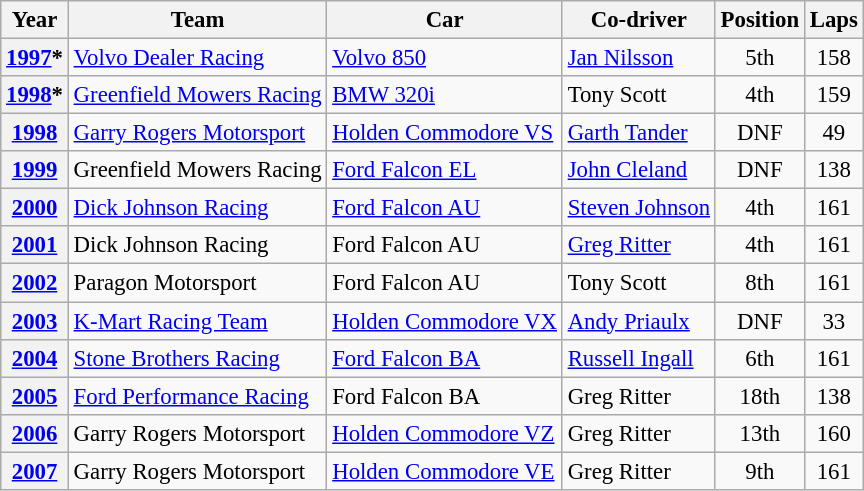<table class="wikitable" style="font-size: 95%;">
<tr>
<th>Year</th>
<th>Team</th>
<th>Car</th>
<th>Co-driver</th>
<th>Position</th>
<th>Laps</th>
</tr>
<tr>
<th><a href='#'>1997</a>*</th>
<td><a href='#'>Volvo Dealer Racing</a></td>
<td><a href='#'>Volvo 850</a></td>
<td> <a href='#'>Jan Nilsson</a></td>
<td align="center">5th</td>
<td align="center">158</td>
</tr>
<tr>
<th><a href='#'>1998</a>*</th>
<td><a href='#'>Greenfield Mowers Racing</a></td>
<td><a href='#'>BMW 320i</a></td>
<td> Tony Scott</td>
<td align="center">4th</td>
<td align="center">159</td>
</tr>
<tr>
<th><a href='#'>1998</a></th>
<td><a href='#'>Garry Rogers Motorsport</a></td>
<td><a href='#'>Holden Commodore VS</a></td>
<td> <a href='#'>Garth Tander</a></td>
<td align="center">DNF</td>
<td align="center">49</td>
</tr>
<tr>
<th><a href='#'>1999</a></th>
<td>Greenfield Mowers Racing</td>
<td><a href='#'>Ford Falcon EL</a></td>
<td> <a href='#'>John Cleland</a></td>
<td align="center">DNF</td>
<td align="center">138</td>
</tr>
<tr>
<th><a href='#'>2000</a></th>
<td><a href='#'>Dick Johnson Racing</a></td>
<td><a href='#'>Ford Falcon AU</a></td>
<td> <a href='#'>Steven Johnson</a></td>
<td align="center">4th</td>
<td align="center">161</td>
</tr>
<tr>
<th><a href='#'>2001</a></th>
<td>Dick Johnson Racing</td>
<td>Ford Falcon AU</td>
<td> <a href='#'>Greg Ritter</a></td>
<td align="center">4th</td>
<td align="center">161</td>
</tr>
<tr>
<th><a href='#'>2002</a></th>
<td>Paragon Motorsport</td>
<td>Ford Falcon AU</td>
<td> Tony Scott</td>
<td align="center">8th</td>
<td align="center">161</td>
</tr>
<tr>
<th><a href='#'>2003</a></th>
<td><a href='#'>K-Mart Racing Team</a></td>
<td><a href='#'>Holden Commodore VX</a></td>
<td> <a href='#'>Andy Priaulx</a></td>
<td align="center">DNF</td>
<td align="center">33</td>
</tr>
<tr>
<th><a href='#'>2004</a></th>
<td><a href='#'>Stone Brothers Racing</a></td>
<td><a href='#'>Ford Falcon BA</a></td>
<td> <a href='#'>Russell Ingall</a></td>
<td align="center">6th</td>
<td align="center">161</td>
</tr>
<tr>
<th><a href='#'>2005</a></th>
<td><a href='#'>Ford Performance Racing</a></td>
<td>Ford Falcon BA</td>
<td> Greg Ritter</td>
<td align="center">18th</td>
<td align="center">138</td>
</tr>
<tr>
<th><a href='#'>2006</a></th>
<td>Garry Rogers Motorsport</td>
<td><a href='#'>Holden Commodore VZ</a></td>
<td> Greg Ritter</td>
<td align="center">13th</td>
<td align="center">160</td>
</tr>
<tr>
<th><a href='#'>2007</a></th>
<td>Garry Rogers Motorsport</td>
<td><a href='#'>Holden Commodore VE</a></td>
<td> Greg Ritter</td>
<td align="center">9th</td>
<td align="center">161</td>
</tr>
</table>
